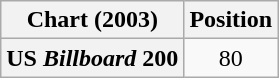<table class="wikitable sortable plainrowheaders" style="text-align:center">
<tr>
<th scope="col">Chart (2003)</th>
<th scope="col">Position</th>
</tr>
<tr>
<th scope="row">US <em>Billboard</em> 200</th>
<td>80</td>
</tr>
</table>
